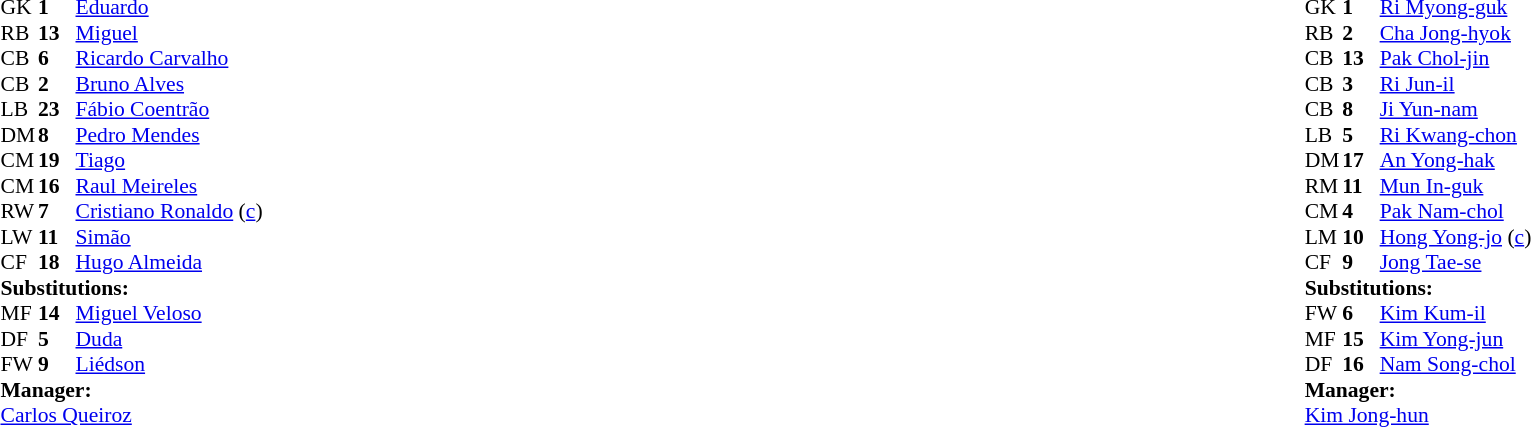<table width="100%">
<tr>
<td valign="top" width="40%"><br><table style="font-size: 90%" cellspacing="0" cellpadding="0">
<tr>
<th width="25"></th>
<th width="25"></th>
</tr>
<tr>
<td>GK</td>
<td><strong>1</strong></td>
<td><a href='#'>Eduardo</a></td>
</tr>
<tr>
<td>RB</td>
<td><strong>13</strong></td>
<td><a href='#'>Miguel</a></td>
</tr>
<tr>
<td>CB</td>
<td><strong>6</strong></td>
<td><a href='#'>Ricardo Carvalho</a></td>
</tr>
<tr>
<td>CB</td>
<td><strong>2</strong></td>
<td><a href='#'>Bruno Alves</a></td>
</tr>
<tr>
<td>LB</td>
<td><strong>23</strong></td>
<td><a href='#'>Fábio Coentrão</a></td>
</tr>
<tr>
<td>DM</td>
<td><strong>8</strong></td>
<td><a href='#'>Pedro Mendes</a></td>
<td></td>
</tr>
<tr>
<td>CM</td>
<td><strong>19</strong></td>
<td><a href='#'>Tiago</a></td>
</tr>
<tr>
<td>CM</td>
<td><strong>16</strong></td>
<td><a href='#'>Raul Meireles</a></td>
<td></td>
<td></td>
</tr>
<tr>
<td>RW</td>
<td><strong>7</strong></td>
<td><a href='#'>Cristiano Ronaldo</a> (<a href='#'>c</a>)</td>
</tr>
<tr>
<td>LW</td>
<td><strong>11</strong></td>
<td><a href='#'>Simão</a></td>
<td></td>
<td></td>
</tr>
<tr>
<td>CF</td>
<td><strong>18</strong></td>
<td><a href='#'>Hugo Almeida</a></td>
<td></td>
<td></td>
</tr>
<tr>
<td colspan=3><strong>Substitutions:</strong></td>
</tr>
<tr>
<td>MF</td>
<td><strong>14</strong></td>
<td><a href='#'>Miguel Veloso</a></td>
<td></td>
<td></td>
</tr>
<tr>
<td>DF</td>
<td><strong>5</strong></td>
<td><a href='#'>Duda</a></td>
<td></td>
<td></td>
</tr>
<tr>
<td>FW</td>
<td><strong>9</strong></td>
<td><a href='#'>Liédson</a></td>
<td></td>
<td></td>
</tr>
<tr>
<td colspan=3><strong>Manager:</strong></td>
</tr>
<tr>
<td colspan=3><a href='#'>Carlos Queiroz</a></td>
</tr>
</table>
</td>
<td valign="top"></td>
<td valign="top" width="50%"><br><table style="font-size: 90%" cellspacing="0" cellpadding="0" align="center">
<tr>
<th width=25></th>
<th width=25></th>
</tr>
<tr>
<td>GK</td>
<td><strong>1</strong></td>
<td><a href='#'>Ri Myong-guk</a></td>
</tr>
<tr>
<td>RB</td>
<td><strong>2</strong></td>
<td><a href='#'>Cha Jong-hyok</a></td>
<td></td>
<td></td>
</tr>
<tr>
<td>CB</td>
<td><strong>13</strong></td>
<td><a href='#'>Pak Chol-jin</a></td>
<td></td>
</tr>
<tr>
<td>CB</td>
<td><strong>3</strong></td>
<td><a href='#'>Ri Jun-il</a></td>
</tr>
<tr>
<td>CB</td>
<td><strong>8</strong></td>
<td><a href='#'>Ji Yun-nam</a></td>
</tr>
<tr>
<td>LB</td>
<td><strong>5</strong></td>
<td><a href='#'>Ri Kwang-chon</a></td>
</tr>
<tr>
<td>DM</td>
<td><strong>17</strong></td>
<td><a href='#'>An Yong-hak</a></td>
</tr>
<tr>
<td>RM</td>
<td><strong>11</strong></td>
<td><a href='#'>Mun In-guk</a></td>
<td></td>
<td></td>
</tr>
<tr>
<td>CM</td>
<td><strong>4</strong></td>
<td><a href='#'>Pak Nam-chol</a></td>
<td></td>
<td></td>
</tr>
<tr>
<td>LM</td>
<td><strong>10</strong></td>
<td><a href='#'>Hong Yong-jo</a> (<a href='#'>c</a>)</td>
<td></td>
</tr>
<tr>
<td>CF</td>
<td><strong>9</strong></td>
<td><a href='#'>Jong Tae-se</a></td>
</tr>
<tr>
<td colspan=3><strong>Substitutions:</strong></td>
</tr>
<tr>
<td>FW</td>
<td><strong>6</strong></td>
<td><a href='#'>Kim Kum-il</a></td>
<td></td>
<td></td>
</tr>
<tr>
<td>MF</td>
<td><strong>15</strong></td>
<td><a href='#'>Kim Yong-jun</a></td>
<td></td>
<td></td>
</tr>
<tr>
<td>DF</td>
<td><strong>16</strong></td>
<td><a href='#'>Nam Song-chol</a></td>
<td></td>
<td></td>
</tr>
<tr>
<td colspan=3><strong>Manager:</strong></td>
</tr>
<tr>
<td colspan=4><a href='#'>Kim Jong-hun</a></td>
</tr>
</table>
</td>
</tr>
</table>
